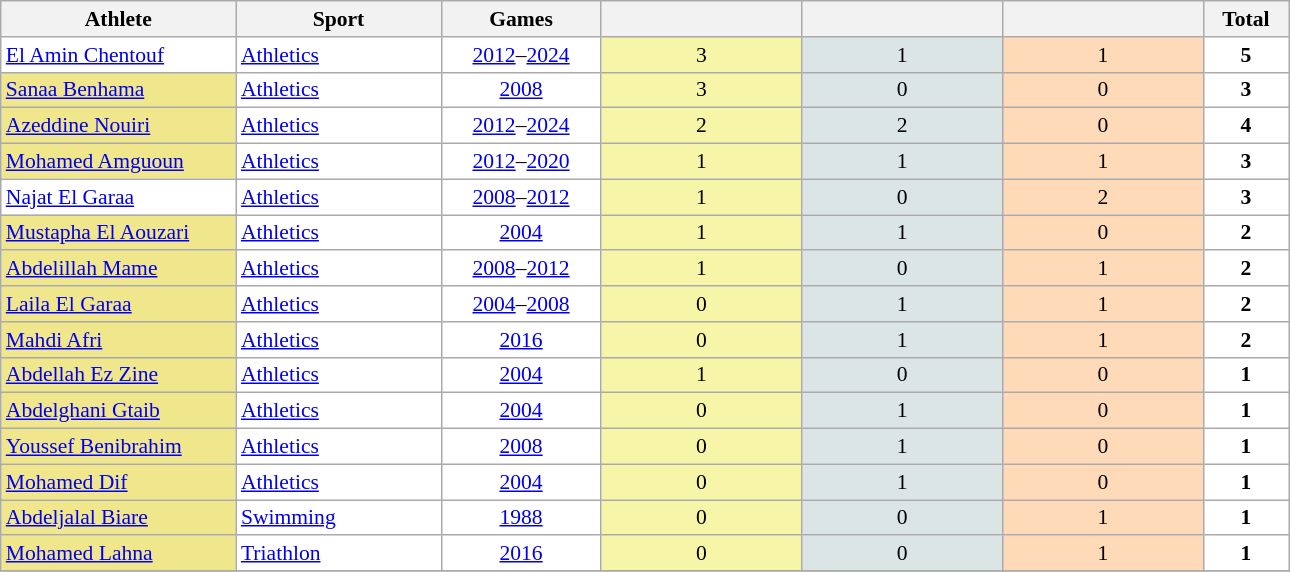<table class="wikitable" width=68% style="font-size:90%; text-align:center;">
<tr>
<th width=150>Athlete</th>
<th width=130>Sport</th>
<th width=100>Games</th>
<th></th>
<th></th>
<th></th>
<th width=50>Total</th>
</tr>
<tr valign="middle" bgcolor="#FFFFFF" align="center">
<td align="left"><a href='#'>El Amin Chentouf</a></td>
<td align="left"><a href='#'>Athletics</a></td>
<td><a href='#'>2012</a>–<a href='#'>2024</a></td>
<td style="background:#F7F6A8;">3</td>
<td style="background:#DCE5E5;">1</td>
<td style="background:#FFDAB9;">1</td>
<td><strong>5</strong></td>
</tr>
<tr align="center" valign="middle" bgcolor="#FFFFFF">
<td align=left bgcolor=Khaki><a href='#'>Sanaa Benhama</a></td>
<td align=left><a href='#'>Athletics</a></td>
<td><a href='#'>2008</a></td>
<td style="background:#F7F6A8;">3</td>
<td style="background:#DCE5E5;">0</td>
<td style="background:#FFDAB9;">0</td>
<td><strong>3</strong></td>
</tr>
<tr valign="middle" bgcolor="#FFFFFF" align="center">
<td bgcolor="Khaki" align="left"><a href='#'>Azeddine Nouiri</a></td>
<td align="left"><a href='#'>Athletics</a></td>
<td><a href='#'>2012</a>–<a href='#'>2024</a></td>
<td style="background:#F7F6A8;">2</td>
<td style="background:#DCE5E5;">2</td>
<td style="background:#FFDAB9;">0</td>
<td><strong>4</strong></td>
</tr>
<tr valign="middle" bgcolor="#FFFFFF" align="center">
<td bgcolor="Khaki" align="left"><a href='#'>Mohamed Amguoun</a></td>
<td align="left"><a href='#'>Athletics</a></td>
<td><a href='#'>2012</a>–<a href='#'>2020</a></td>
<td style="background:#F7F6A8;">1</td>
<td style="background:#DCE5E5;">1</td>
<td style="background:#FFDAB9;">1</td>
<td><strong>3</strong></td>
</tr>
<tr align="center" valign="middle" bgcolor="#FFFFFF">
<td align=left><a href='#'>Najat El Garaa</a></td>
<td align=left><a href='#'>Athletics</a></td>
<td><a href='#'>2008</a>–<a href='#'>2012</a></td>
<td style="background:#F7F6A8;">1</td>
<td style="background:#DCE5E5;">0</td>
<td style="background:#FFDAB9;">2</td>
<td><strong>3</strong></td>
</tr>
<tr align="center" valign="middle" bgcolor="#FFFFFF">
<td align=left bgcolor=Khaki><a href='#'>Mustapha El Aouzari</a></td>
<td align=left><a href='#'>Athletics</a></td>
<td><a href='#'>2004</a></td>
<td style="background:#F7F6A8;">1</td>
<td style="background:#DCE5E5;">1</td>
<td style="background:#FFDAB9;">0</td>
<td><strong>2</strong></td>
</tr>
<tr align="center" valign="middle" bgcolor="#FFFFFF">
<td align=left bgcolor=Khaki><a href='#'>Abdelillah Mame</a></td>
<td align=left><a href='#'>Athletics</a></td>
<td><a href='#'>2008</a>–<a href='#'>2012</a></td>
<td style="background:#F7F6A8;">1</td>
<td style="background:#DCE5E5;">0</td>
<td style="background:#FFDAB9;">1</td>
<td><strong>2</strong></td>
</tr>
<tr align="center" valign="middle" bgcolor="#FFFFFF">
<td align=left bgcolor=Khaki><a href='#'>Laila El Garaa</a></td>
<td align=left><a href='#'>Athletics</a></td>
<td><a href='#'>2004</a>–<a href='#'>2008</a></td>
<td style="background:#F7F6A8;">0</td>
<td style="background:#DCE5E5;">1</td>
<td style="background:#FFDAB9;">1</td>
<td><strong>2</strong></td>
</tr>
<tr align="center" valign="middle" bgcolor="#FFFFFF">
<td align=left bgcolor=Khaki><a href='#'>Mahdi Afri</a></td>
<td align=left><a href='#'>Athletics</a></td>
<td><a href='#'>2016</a></td>
<td style="background:#F7F6A8;">0</td>
<td style="background:#DCE5E5;">1</td>
<td style="background:#FFDAB9;">1</td>
<td><strong>2</strong></td>
</tr>
<tr align="center" valign="middle" bgcolor="#FFFFFF">
<td align=left bgcolor=Khaki><a href='#'>Abdellah Ez Zine</a></td>
<td align=left><a href='#'>Athletics</a></td>
<td><a href='#'>2004</a></td>
<td style="background:#F7F6A8;">1</td>
<td style="background:#DCE5E5;">0</td>
<td style="background:#FFDAB9;">0</td>
<td><strong>1</strong></td>
</tr>
<tr align="center" valign="middle" bgcolor="#FFFFFF">
<td align=left bgcolor=Khaki><a href='#'>Abdelghani Gtaib</a></td>
<td align=left><a href='#'>Athletics</a></td>
<td><a href='#'>2004</a></td>
<td style="background:#F7F6A8;">0</td>
<td style="background:#DCE5E5;">1</td>
<td style="background:#FFDAB9;">0</td>
<td><strong>1</strong></td>
</tr>
<tr align="center" valign="middle" bgcolor="#FFFFFF">
<td align=left bgcolor=Khaki><a href='#'>Youssef Benibrahim</a></td>
<td align=left><a href='#'>Athletics</a></td>
<td><a href='#'>2008</a></td>
<td style="background:#F7F6A8;">0</td>
<td style="background:#DCE5E5;">1</td>
<td style="background:#FFDAB9;">0</td>
<td><strong>1</strong></td>
</tr>
<tr align="center" valign="middle" bgcolor="#FFFFFF">
<td align=left bgcolor=Khaki><a href='#'>Mohamed Dif</a></td>
<td align=left><a href='#'>Athletics</a></td>
<td><a href='#'>2004</a></td>
<td style="background:#F7F6A8;">0</td>
<td style="background:#DCE5E5;">1</td>
<td style="background:#FFDAB9;">0</td>
<td><strong>1</strong></td>
</tr>
<tr align="center" valign="middle" bgcolor="#FFFFFF">
<td align=left bgcolor=Khaki><a href='#'>Abdeljalal Biare</a></td>
<td align=left><a href='#'>Swimming</a></td>
<td><a href='#'>1988</a></td>
<td style="background:#F7F6A8;">0</td>
<td style="background:#DCE5E5;">0</td>
<td style="background:#FFDAB9;">1</td>
<td><strong>1</strong></td>
</tr>
<tr align="center" valign="middle" bgcolor="#FFFFFF">
<td align=left bgcolor=Khaki><a href='#'>Mohamed Lahna</a></td>
<td align=left><a href='#'>Triathlon</a></td>
<td><a href='#'>2016</a></td>
<td style="background:#F7F6A8;">0</td>
<td style="background:#DCE5E5;">0</td>
<td style="background:#FFDAB9;">1</td>
<td><strong>1</strong></td>
</tr>
<tr>
</tr>
</table>
